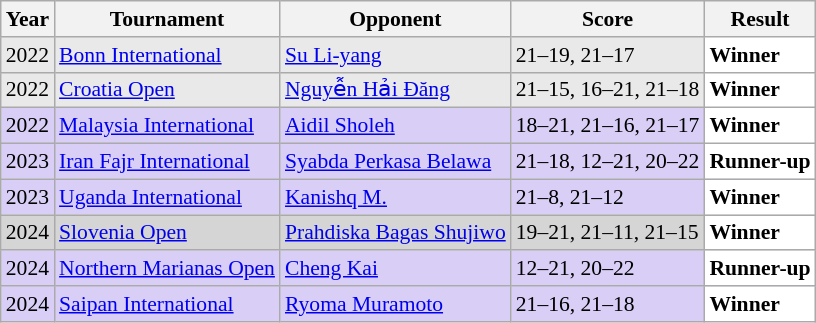<table class="sortable wikitable" style="font-size: 90%;">
<tr>
<th>Year</th>
<th>Tournament</th>
<th>Opponent</th>
<th>Score</th>
<th>Result</th>
</tr>
<tr style="background:#E9E9E9">
<td align="center">2022</td>
<td align="left"><a href='#'>Bonn International</a></td>
<td align="left"> <a href='#'>Su Li-yang</a></td>
<td align="left">21–19, 21–17</td>
<td style="text-align:left; background:white"> <strong>Winner</strong></td>
</tr>
<tr style="background:#E9E9E9">
<td align="center">2022</td>
<td align="left"><a href='#'>Croatia Open</a></td>
<td align="left"> <a href='#'>Nguyễn Hải Đăng</a></td>
<td align="left">21–15, 16–21, 21–18</td>
<td style="text-align:left; background:white"> <strong>Winner</strong></td>
</tr>
<tr style="background:#D8CEF6">
<td align="center">2022</td>
<td align="left"><a href='#'>Malaysia International</a></td>
<td align="left"> <a href='#'>Aidil Sholeh</a></td>
<td align="left">18–21, 21–16, 21–17</td>
<td style="text-align:left; background:white"> <strong>Winner</strong></td>
</tr>
<tr style="background:#D8CEF6">
<td align="center">2023</td>
<td align="left"><a href='#'>Iran Fajr International</a></td>
<td align="left"> <a href='#'>Syabda Perkasa Belawa</a></td>
<td align="left">21–18, 12–21, 20–22</td>
<td style="text-align:left; background:white"> <strong>Runner-up</strong></td>
</tr>
<tr style="background:#D8CEF6">
<td align="center">2023</td>
<td align="left"><a href='#'>Uganda International</a></td>
<td align="left"> <a href='#'>Kanishq M.</a></td>
<td align="left">21–8, 21–12</td>
<td style="text-align:left; background:white"> <strong>Winner</strong></td>
</tr>
<tr style="background:#D5D5D5">
<td align="center">2024</td>
<td align="left"><a href='#'>Slovenia Open</a></td>
<td align="left"> <a href='#'>Prahdiska Bagas Shujiwo</a></td>
<td align="left">19–21, 21–11, 21–15</td>
<td style="text-align:left; background:white"> <strong>Winner</strong></td>
</tr>
<tr style="background:#D8CEF6">
<td align="center">2024</td>
<td align="left"><a href='#'>Northern Marianas Open</a></td>
<td align="left"> <a href='#'>Cheng Kai</a></td>
<td align="left">12–21, 20–22</td>
<td style="text-align:left; background:white"> <strong>Runner-up</strong></td>
</tr>
<tr style="background:#D8CEF6">
<td align="center">2024</td>
<td align="left"><a href='#'>Saipan International</a></td>
<td align="left"> <a href='#'>Ryoma Muramoto</a></td>
<td align="left">21–16, 21–18</td>
<td style="text-align:left; background:white"> <strong>Winner</strong></td>
</tr>
</table>
